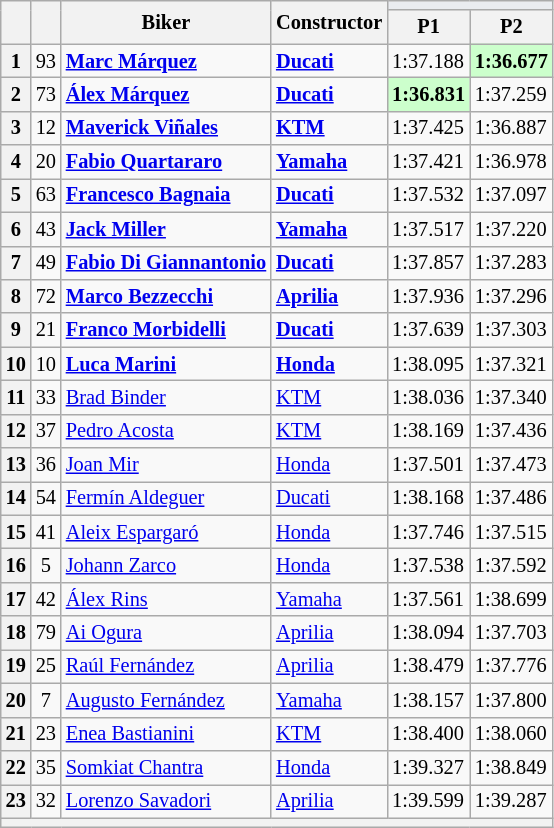<table class="wikitable sortable" style="font-size: 85%;">
<tr>
<th rowspan="2"></th>
<th rowspan="2"></th>
<th rowspan="2">Biker</th>
<th rowspan="2">Constructor</th>
<th colspan="3" style="background:#eaecf0; text-align:center;"></th>
</tr>
<tr>
<th scope="col">P1</th>
<th scope="col">P2</th>
</tr>
<tr>
<th scope="row">1</th>
<td align="center">93</td>
<td><strong> <a href='#'>Marc Márquez</a></strong></td>
<td><strong><a href='#'>Ducati</a></strong></td>
<td>1:37.188</td>
<td style="background:#ccffcc;"><strong>1:36.677</strong></td>
</tr>
<tr>
<th scope="row">2</th>
<td align="center">73</td>
<td><strong> <a href='#'>Álex Márquez</a></strong></td>
<td><strong><a href='#'>Ducati</a></strong></td>
<td style="background:#ccffcc;"><strong>1:36.831</strong></td>
<td>1:37.259</td>
</tr>
<tr>
<th scope="row">3</th>
<td align="center">12</td>
<td><strong> <a href='#'>Maverick Viñales</a></strong></td>
<td><strong><a href='#'>KTM</a></strong></td>
<td>1:37.425</td>
<td>1:36.887</td>
</tr>
<tr>
<th scope="row">4</th>
<td align="center">20</td>
<td><strong> <a href='#'>Fabio Quartararo</a></strong></td>
<td><strong><a href='#'>Yamaha</a></strong></td>
<td>1:37.421</td>
<td>1:36.978</td>
</tr>
<tr>
<th scope="row">5</th>
<td align="center">63</td>
<td><strong> <a href='#'>Francesco Bagnaia</a></strong></td>
<td><strong><a href='#'>Ducati</a></strong></td>
<td>1:37.532</td>
<td>1:37.097</td>
</tr>
<tr>
<th scope="row">6</th>
<td align="center">43</td>
<td><strong> <a href='#'>Jack Miller</a></strong></td>
<td><strong><a href='#'>Yamaha</a></strong></td>
<td>1:37.517</td>
<td>1:37.220</td>
</tr>
<tr>
<th scope="row">7</th>
<td align="center">49</td>
<td><strong> <a href='#'>Fabio Di Giannantonio</a></strong></td>
<td><strong><a href='#'>Ducati</a></strong></td>
<td>1:37.857</td>
<td>1:37.283</td>
</tr>
<tr>
<th scope="row">8</th>
<td align="center">72</td>
<td><strong> <a href='#'>Marco Bezzecchi</a></strong></td>
<td><strong><a href='#'>Aprilia</a></strong></td>
<td>1:37.936</td>
<td>1:37.296</td>
</tr>
<tr>
<th scope="row">9</th>
<td align="center">21</td>
<td><strong> <a href='#'>Franco Morbidelli</a></strong></td>
<td><strong><a href='#'>Ducati</a></strong></td>
<td>1:37.639</td>
<td>1:37.303</td>
</tr>
<tr>
<th scope="row">10</th>
<td align="center">10</td>
<td><strong> <a href='#'>Luca Marini</a></strong></td>
<td><strong><a href='#'>Honda</a></strong></td>
<td>1:38.095</td>
<td>1:37.321</td>
</tr>
<tr>
<th scope="row">11</th>
<td align="center">33</td>
<td> <a href='#'>Brad Binder</a></td>
<td><a href='#'>KTM</a></td>
<td>1:38.036</td>
<td>1:37.340</td>
</tr>
<tr>
<th scope="row">12</th>
<td align="center">37</td>
<td> <a href='#'>Pedro Acosta</a></td>
<td><a href='#'>KTM</a></td>
<td>1:38.169</td>
<td>1:37.436</td>
</tr>
<tr>
<th scope="row">13</th>
<td align="center">36</td>
<td> <a href='#'>Joan Mir</a></td>
<td><a href='#'>Honda</a></td>
<td>1:37.501</td>
<td>1:37.473</td>
</tr>
<tr>
<th scope="row">14</th>
<td align="center">54</td>
<td> <a href='#'>Fermín Aldeguer</a></td>
<td><a href='#'>Ducati</a></td>
<td>1:38.168</td>
<td>1:37.486</td>
</tr>
<tr>
<th scope="row">15</th>
<td align="center">41</td>
<td> <a href='#'>Aleix Espargaró</a></td>
<td><a href='#'>Honda</a></td>
<td>1:37.746</td>
<td>1:37.515</td>
</tr>
<tr>
<th scope="row">16</th>
<td align="center">5</td>
<td> <a href='#'>Johann Zarco</a></td>
<td><a href='#'>Honda</a></td>
<td>1:37.538</td>
<td>1:37.592</td>
</tr>
<tr>
<th scope="row">17</th>
<td align="center">42</td>
<td> <a href='#'>Álex Rins</a></td>
<td><a href='#'>Yamaha</a></td>
<td>1:37.561</td>
<td>1:38.699</td>
</tr>
<tr>
<th scope="row">18</th>
<td align="center">79</td>
<td> <a href='#'>Ai Ogura</a></td>
<td><a href='#'>Aprilia</a></td>
<td>1:38.094</td>
<td>1:37.703</td>
</tr>
<tr>
<th scope="row">19</th>
<td align="center">25</td>
<td> <a href='#'>Raúl Fernández</a></td>
<td><a href='#'>Aprilia</a></td>
<td>1:38.479</td>
<td>1:37.776</td>
</tr>
<tr>
<th scope="row">20</th>
<td align="center">7</td>
<td> <a href='#'>Augusto Fernández</a></td>
<td><a href='#'>Yamaha</a></td>
<td>1:38.157</td>
<td>1:37.800</td>
</tr>
<tr>
<th scope="row">21</th>
<td align="center">23</td>
<td> <a href='#'>Enea Bastianini</a></td>
<td><a href='#'>KTM</a></td>
<td>1:38.400</td>
<td>1:38.060</td>
</tr>
<tr>
<th scope="row">22</th>
<td align="center">35</td>
<td> <a href='#'>Somkiat Chantra</a></td>
<td><a href='#'>Honda</a></td>
<td>1:39.327</td>
<td>1:38.849</td>
</tr>
<tr>
<th scope="row">23</th>
<td align="center">32</td>
<td> <a href='#'>Lorenzo Savadori</a></td>
<td><a href='#'>Aprilia</a></td>
<td>1:39.599</td>
<td>1:39.287</td>
</tr>
<tr>
<th colspan="7"></th>
</tr>
</table>
